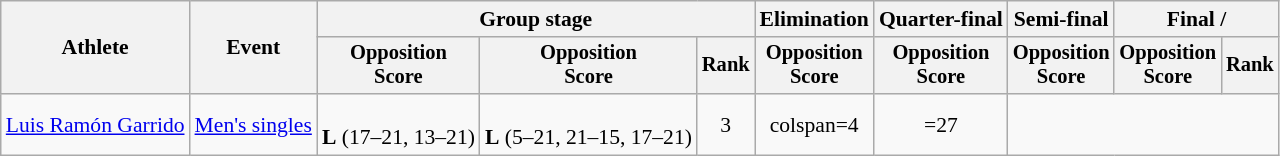<table class="wikitable" style="font-size:90%">
<tr>
<th rowspan="2">Athlete</th>
<th rowspan="2">Event</th>
<th colspan="3">Group stage</th>
<th>Elimination</th>
<th>Quarter-final</th>
<th>Semi-final</th>
<th colspan="2">Final / </th>
</tr>
<tr style="font-size:95%">
<th>Opposition<br>Score</th>
<th>Opposition<br>Score</th>
<th>Rank</th>
<th>Opposition<br>Score</th>
<th>Opposition<br>Score</th>
<th>Opposition<br>Score</th>
<th>Opposition<br>Score</th>
<th>Rank</th>
</tr>
<tr align="center">
<td align="left"><a href='#'>Luis Ramón Garrido</a></td>
<td align="left"><a href='#'>Men's singles</a></td>
<td><br><strong>L</strong> (17–21, 13–21)</td>
<td><br><strong>L</strong> (5–21, 21–15, 17–21)</td>
<td>3</td>
<td>colspan=4</td>
<td>=27</td>
</tr>
</table>
